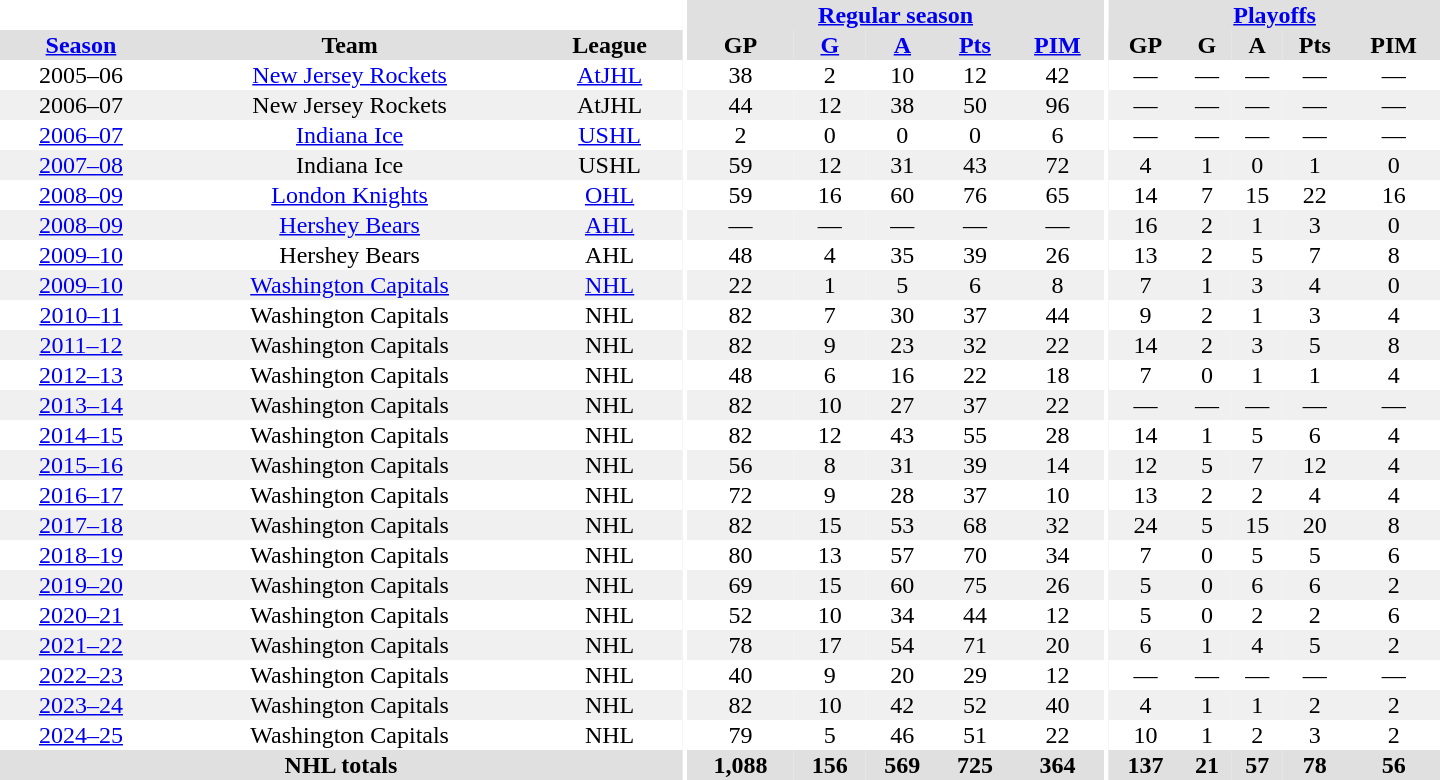<table border="0" cellpadding="1" cellspacing="0" style="text-align:center; width:60em;">
<tr bgcolor="#e0e0e0">
<th colspan="3" bgcolor="#ffffff"></th>
<th rowspan="100" bgcolor="#ffffff"></th>
<th colspan="5"><a href='#'>Regular season</a></th>
<th rowspan="100" bgcolor="#ffffff"></th>
<th colspan="5"><a href='#'>Playoffs</a></th>
</tr>
<tr bgcolor="#e0e0e0">
<th><a href='#'>Season</a></th>
<th>Team</th>
<th>League</th>
<th>GP</th>
<th><a href='#'>G</a></th>
<th><a href='#'>A</a></th>
<th><a href='#'>Pts</a></th>
<th><a href='#'>PIM</a></th>
<th>GP</th>
<th>G</th>
<th>A</th>
<th>Pts</th>
<th>PIM</th>
</tr>
<tr>
<td>2005–06</td>
<td><a href='#'>New Jersey Rockets</a></td>
<td><a href='#'>AtJHL</a></td>
<td>38</td>
<td>2</td>
<td>10</td>
<td>12</td>
<td>42</td>
<td>—</td>
<td>—</td>
<td>—</td>
<td>—</td>
<td>—</td>
</tr>
<tr bgcolor="#f0f0f0">
<td>2006–07</td>
<td>New Jersey Rockets</td>
<td>AtJHL</td>
<td>44</td>
<td>12</td>
<td>38</td>
<td>50</td>
<td>96</td>
<td>—</td>
<td>—</td>
<td>—</td>
<td>—</td>
<td>—</td>
</tr>
<tr>
<td><a href='#'>2006–07</a></td>
<td><a href='#'>Indiana Ice</a></td>
<td><a href='#'>USHL</a></td>
<td>2</td>
<td>0</td>
<td>0</td>
<td>0</td>
<td>6</td>
<td>—</td>
<td>—</td>
<td>—</td>
<td>—</td>
<td>—</td>
</tr>
<tr bgcolor="#f0f0f0">
<td><a href='#'>2007–08</a></td>
<td>Indiana Ice</td>
<td>USHL</td>
<td>59</td>
<td>12</td>
<td>31</td>
<td>43</td>
<td>72</td>
<td>4</td>
<td>1</td>
<td>0</td>
<td>1</td>
<td>0</td>
</tr>
<tr>
<td><a href='#'>2008–09</a></td>
<td><a href='#'>London Knights</a></td>
<td><a href='#'>OHL</a></td>
<td>59</td>
<td>16</td>
<td>60</td>
<td>76</td>
<td>65</td>
<td>14</td>
<td>7</td>
<td>15</td>
<td>22</td>
<td>16</td>
</tr>
<tr bgcolor="#f0f0f0">
<td><a href='#'>2008–09</a></td>
<td><a href='#'>Hershey Bears</a></td>
<td><a href='#'>AHL</a></td>
<td>—</td>
<td>—</td>
<td>—</td>
<td>—</td>
<td>—</td>
<td>16</td>
<td>2</td>
<td>1</td>
<td>3</td>
<td>0</td>
</tr>
<tr>
<td><a href='#'>2009–10</a></td>
<td>Hershey Bears</td>
<td>AHL</td>
<td>48</td>
<td>4</td>
<td>35</td>
<td>39</td>
<td>26</td>
<td>13</td>
<td>2</td>
<td>5</td>
<td>7</td>
<td>8</td>
</tr>
<tr bgcolor="#f0f0f0">
<td><a href='#'>2009–10</a></td>
<td><a href='#'>Washington Capitals</a></td>
<td><a href='#'>NHL</a></td>
<td>22</td>
<td>1</td>
<td>5</td>
<td>6</td>
<td>8</td>
<td>7</td>
<td>1</td>
<td>3</td>
<td>4</td>
<td>0</td>
</tr>
<tr>
<td><a href='#'>2010–11</a></td>
<td>Washington Capitals</td>
<td>NHL</td>
<td>82</td>
<td>7</td>
<td>30</td>
<td>37</td>
<td>44</td>
<td>9</td>
<td>2</td>
<td>1</td>
<td>3</td>
<td>4</td>
</tr>
<tr bgcolor="#f0f0f0">
<td><a href='#'>2011–12</a></td>
<td>Washington Capitals</td>
<td>NHL</td>
<td>82</td>
<td>9</td>
<td>23</td>
<td>32</td>
<td>22</td>
<td>14</td>
<td>2</td>
<td>3</td>
<td>5</td>
<td>8</td>
</tr>
<tr>
<td><a href='#'>2012–13</a></td>
<td>Washington Capitals</td>
<td>NHL</td>
<td>48</td>
<td>6</td>
<td>16</td>
<td>22</td>
<td>18</td>
<td>7</td>
<td>0</td>
<td>1</td>
<td>1</td>
<td>4</td>
</tr>
<tr bgcolor="#f0f0f0">
<td><a href='#'>2013–14</a></td>
<td>Washington Capitals</td>
<td>NHL</td>
<td>82</td>
<td>10</td>
<td>27</td>
<td>37</td>
<td>22</td>
<td>—</td>
<td>—</td>
<td>—</td>
<td>—</td>
<td>—</td>
</tr>
<tr>
<td><a href='#'>2014–15</a></td>
<td>Washington Capitals</td>
<td>NHL</td>
<td>82</td>
<td>12</td>
<td>43</td>
<td>55</td>
<td>28</td>
<td>14</td>
<td>1</td>
<td>5</td>
<td>6</td>
<td>4</td>
</tr>
<tr bgcolor="#f0f0f0">
<td><a href='#'>2015–16</a></td>
<td>Washington Capitals</td>
<td>NHL</td>
<td>56</td>
<td>8</td>
<td>31</td>
<td>39</td>
<td>14</td>
<td>12</td>
<td>5</td>
<td>7</td>
<td>12</td>
<td>4</td>
</tr>
<tr>
<td><a href='#'>2016–17</a></td>
<td>Washington Capitals</td>
<td>NHL</td>
<td>72</td>
<td>9</td>
<td>28</td>
<td>37</td>
<td>10</td>
<td>13</td>
<td>2</td>
<td>2</td>
<td>4</td>
<td>4</td>
</tr>
<tr bgcolor="#f0f0f0">
<td><a href='#'>2017–18</a></td>
<td>Washington Capitals</td>
<td>NHL</td>
<td>82</td>
<td>15</td>
<td>53</td>
<td>68</td>
<td>32</td>
<td>24</td>
<td>5</td>
<td>15</td>
<td>20</td>
<td>8</td>
</tr>
<tr>
<td><a href='#'>2018–19</a></td>
<td>Washington Capitals</td>
<td>NHL</td>
<td>80</td>
<td>13</td>
<td>57</td>
<td>70</td>
<td>34</td>
<td>7</td>
<td>0</td>
<td>5</td>
<td>5</td>
<td>6</td>
</tr>
<tr bgcolor="#f0f0f0">
<td><a href='#'>2019–20</a></td>
<td>Washington Capitals</td>
<td>NHL</td>
<td>69</td>
<td>15</td>
<td>60</td>
<td>75</td>
<td>26</td>
<td>5</td>
<td>0</td>
<td>6</td>
<td>6</td>
<td>2</td>
</tr>
<tr>
<td><a href='#'>2020–21</a></td>
<td>Washington Capitals</td>
<td>NHL</td>
<td>52</td>
<td>10</td>
<td>34</td>
<td>44</td>
<td>12</td>
<td>5</td>
<td>0</td>
<td>2</td>
<td>2</td>
<td>6</td>
</tr>
<tr bgcolor="#f0f0f0">
<td><a href='#'>2021–22</a></td>
<td>Washington Capitals</td>
<td>NHL</td>
<td>78</td>
<td>17</td>
<td>54</td>
<td>71</td>
<td>20</td>
<td>6</td>
<td>1</td>
<td>4</td>
<td>5</td>
<td>2</td>
</tr>
<tr>
<td><a href='#'>2022–23</a></td>
<td>Washington Capitals</td>
<td>NHL</td>
<td>40</td>
<td>9</td>
<td>20</td>
<td>29</td>
<td>12</td>
<td>—</td>
<td>—</td>
<td>—</td>
<td>—</td>
<td>—</td>
</tr>
<tr bgcolor="#f0f0f0">
<td><a href='#'>2023–24</a></td>
<td>Washington Capitals</td>
<td>NHL</td>
<td>82</td>
<td>10</td>
<td>42</td>
<td>52</td>
<td>40</td>
<td>4</td>
<td>1</td>
<td>1</td>
<td>2</td>
<td>2</td>
</tr>
<tr>
<td><a href='#'>2024–25</a></td>
<td>Washington Capitals</td>
<td>NHL</td>
<td>79</td>
<td>5</td>
<td>46</td>
<td>51</td>
<td>22</td>
<td>10</td>
<td>1</td>
<td>2</td>
<td>3</td>
<td>2</td>
</tr>
<tr bgcolor="#e0e0e0">
<th colspan="3">NHL totals</th>
<th>1,088</th>
<th>156</th>
<th>569</th>
<th>725</th>
<th>364</th>
<th>137</th>
<th>21</th>
<th>57</th>
<th>78</th>
<th>56</th>
</tr>
</table>
